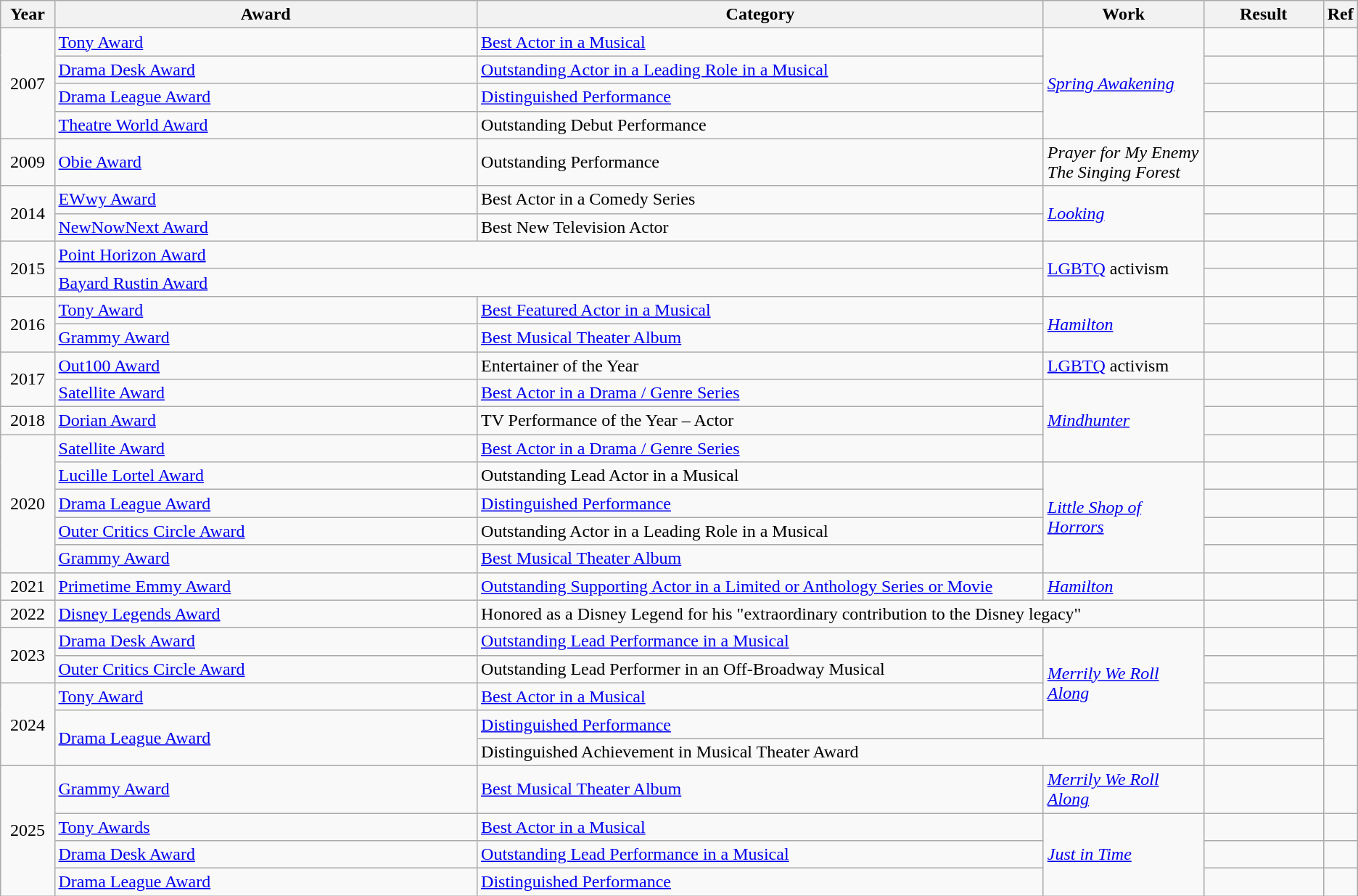<table class="wikitable sortable">
<tr>
<th width=4% class=unsortable>Year</th>
<th width=32%>Award</th>
<th width=43% class=unsortable>Category</th>
<th width=12% class=unsortable>Work</th>
<th width=9%>Result</th>
<th class="unsortable">Ref</th>
</tr>
<tr>
<td rowspan=4 align=center>2007</td>
<td><a href='#'>Tony Award</a></td>
<td><a href='#'>Best Actor in a Musical</a></td>
<td rowspan=4><em><a href='#'>Spring Awakening</a></em></td>
<td></td>
<td></td>
</tr>
<tr>
<td><a href='#'>Drama Desk Award</a></td>
<td><a href='#'>Outstanding Actor in a Leading Role in a Musical</a></td>
<td></td>
<td></td>
</tr>
<tr>
<td><a href='#'>Drama League Award</a></td>
<td><a href='#'>Distinguished Performance</a></td>
<td></td>
<td></td>
</tr>
<tr>
<td><a href='#'>Theatre World Award</a></td>
<td>Outstanding Debut Performance</td>
<td></td>
<td></td>
</tr>
<tr>
<td align=center>2009</td>
<td><a href='#'>Obie Award</a></td>
<td>Outstanding Performance</td>
<td><em>Prayer for My Enemy</em><br><em>The Singing Forest</em></td>
<td></td>
<td></td>
</tr>
<tr>
<td rowspan="2" align=center>2014</td>
<td><a href='#'>EWwy Award</a></td>
<td>Best Actor in a Comedy Series</td>
<td rowspan="2"><em><a href='#'>Looking</a></em></td>
<td></td>
<td></td>
</tr>
<tr>
<td><a href='#'>NewNowNext Award</a></td>
<td>Best New Television Actor</td>
<td></td>
<td></td>
</tr>
<tr>
<td rowspan="2" align=center>2015</td>
<td colspan="2"><a href='#'>Point Horizon Award</a></td>
<td rowspan="2"><a href='#'>LGBTQ</a> activism</td>
<td></td>
<td></td>
</tr>
<tr>
<td colspan=2><a href='#'>Bayard Rustin Award</a></td>
<td></td>
<td></td>
</tr>
<tr>
<td rowspan=2 align=center>2016</td>
<td><a href='#'>Tony Award</a></td>
<td><a href='#'>Best Featured Actor in a Musical</a></td>
<td rowspan=2><em><a href='#'>Hamilton</a></em></td>
<td></td>
<td></td>
</tr>
<tr>
<td><a href='#'>Grammy Award</a></td>
<td><a href='#'>Best Musical Theater Album</a></td>
<td></td>
<td></td>
</tr>
<tr>
<td rowspan=2 align=center>2017</td>
<td><a href='#'>Out100 Award</a></td>
<td>Entertainer of the Year</td>
<td><a href='#'>LGBTQ</a> activism</td>
<td></td>
<td></td>
</tr>
<tr>
<td><a href='#'>Satellite Award</a></td>
<td><a href='#'>Best Actor in a Drama / Genre Series</a></td>
<td rowspan=3><em><a href='#'>Mindhunter</a></em></td>
<td></td>
<td></td>
</tr>
<tr>
<td align=center>2018</td>
<td><a href='#'>Dorian Award</a></td>
<td>TV Performance of the Year – Actor</td>
<td></td>
<td></td>
</tr>
<tr>
<td rowspan=5 align=center>2020</td>
<td><a href='#'>Satellite Award</a></td>
<td><a href='#'>Best Actor in a Drama / Genre Series</a></td>
<td></td>
<td></td>
</tr>
<tr>
<td><a href='#'>Lucille Lortel Award</a></td>
<td>Outstanding Lead Actor in a Musical</td>
<td rowspan=4><em><a href='#'>Little Shop of Horrors</a></em></td>
<td></td>
<td></td>
</tr>
<tr>
<td><a href='#'>Drama League Award</a></td>
<td><a href='#'>Distinguished Performance</a></td>
<td></td>
<td></td>
</tr>
<tr>
<td><a href='#'>Outer Critics Circle Award</a></td>
<td>Outstanding Actor in a Leading Role in a Musical</td>
<td></td>
<td></td>
</tr>
<tr>
<td><a href='#'>Grammy Award</a></td>
<td><a href='#'>Best Musical Theater Album</a></td>
<td></td>
<td></td>
</tr>
<tr>
<td align=center>2021</td>
<td><a href='#'>Primetime Emmy Award</a></td>
<td><a href='#'>Outstanding Supporting Actor in a Limited or Anthology Series or Movie</a></td>
<td><em><a href='#'>Hamilton</a></em></td>
<td></td>
<td></td>
</tr>
<tr>
<td align=center>2022</td>
<td><a href='#'>Disney Legends Award</a></td>
<td colspan=2>Honored as a Disney Legend for his "extraordinary contribution to the Disney legacy"</td>
<td></td>
<td></td>
</tr>
<tr>
<td rowspan=2 align=center>2023</td>
<td><a href='#'>Drama Desk Award</a></td>
<td><a href='#'>Outstanding Lead Performance in a Musical</a></td>
<td rowspan="4"><em><a href='#'>Merrily We Roll Along</a></em></td>
<td></td>
<td></td>
</tr>
<tr>
<td><a href='#'>Outer Critics Circle Award</a></td>
<td>Outstanding Lead Performer in an Off-Broadway Musical</td>
<td></td>
<td></td>
</tr>
<tr>
<td rowspan="3" align="center">2024</td>
<td><a href='#'>Tony Award</a></td>
<td><a href='#'>Best Actor in a Musical</a></td>
<td></td>
<td></td>
</tr>
<tr>
<td rowspan=2><a href='#'>Drama League Award</a></td>
<td><a href='#'>Distinguished Performance</a></td>
<td></td>
<td rowspan=2></td>
</tr>
<tr>
<td colspan=2>Distinguished Achievement in Musical Theater Award</td>
<td></td>
</tr>
<tr>
<td rowspan="4" align=center>2025</td>
<td><a href='#'>Grammy Award</a></td>
<td><a href='#'>Best Musical Theater Album</a></td>
<td><em><a href='#'>Merrily We Roll Along</a></em></td>
<td></td>
<td></td>
</tr>
<tr>
<td><a href='#'>Tony Awards</a></td>
<td><a href='#'>Best Actor in a Musical</a></td>
<td rowspan=3><em><a href='#'>Just in Time</a></em></td>
<td></td>
<td></td>
</tr>
<tr>
<td><a href='#'>Drama Desk Award</a></td>
<td><a href='#'>Outstanding Lead Performance in a Musical</a></td>
<td></td>
<td></td>
</tr>
<tr>
<td><a href='#'>Drama League Award</a></td>
<td><a href='#'>Distinguished Performance</a></td>
<td></td>
<td></td>
</tr>
</table>
